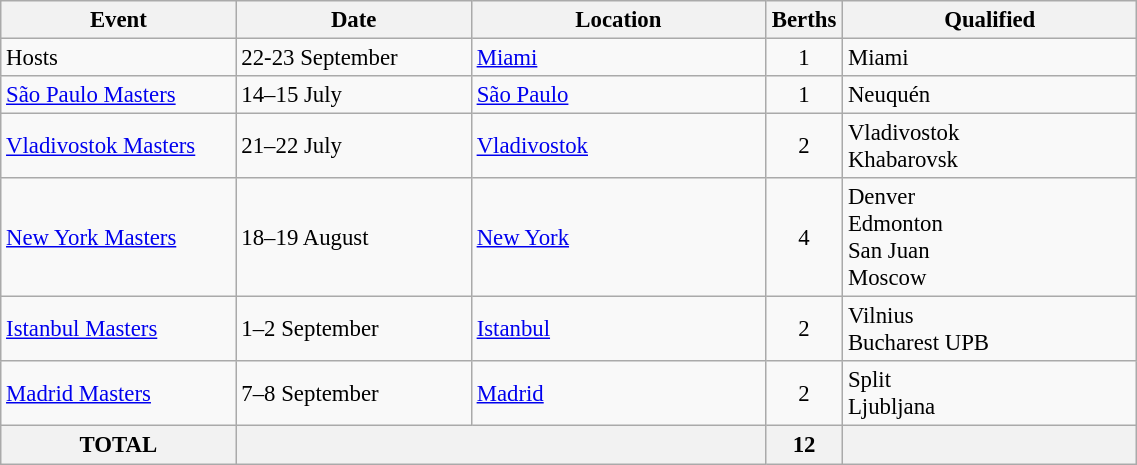<table class="wikitable" style="font-size:95%;" width=60%>
<tr>
<th width=20%>Event</th>
<th width=20%>Date</th>
<th width=25%>Location</th>
<th width=5%>Berths</th>
<th width=25%>Qualified</th>
</tr>
<tr>
<td>Hosts</td>
<td>22-23 September</td>
<td> <a href='#'>Miami</a></td>
<td align=center>1</td>
<td> Miami</td>
</tr>
<tr>
<td><a href='#'>São Paulo Masters</a></td>
<td>14–15 July</td>
<td> <a href='#'>São Paulo</a></td>
<td align=center>1</td>
<td> Neuquén</td>
</tr>
<tr>
<td><a href='#'>Vladivostok Masters</a></td>
<td>21–22 July</td>
<td> <a href='#'>Vladivostok</a></td>
<td align=center>2</td>
<td> Vladivostok<br> Khabarovsk</td>
</tr>
<tr>
<td><a href='#'>New York Masters</a></td>
<td>18–19 August</td>
<td> <a href='#'>New York</a></td>
<td align=center>4</td>
<td> Denver <br> Edmonton<br> San Juan<br> Moscow</td>
</tr>
<tr>
<td><a href='#'> Istanbul Masters</a></td>
<td>1–2 September</td>
<td> <a href='#'>Istanbul</a></td>
<td align=center>2</td>
<td> Vilnius<br> Bucharest UPB</td>
</tr>
<tr>
<td><a href='#'>Madrid Masters</a></td>
<td>7–8 September</td>
<td> <a href='#'>Madrid</a></td>
<td align=center>2</td>
<td> Split<br> Ljubljana</td>
</tr>
<tr>
<th>TOTAL</th>
<th colspan="2"></th>
<th>12</th>
<th></th>
</tr>
</table>
